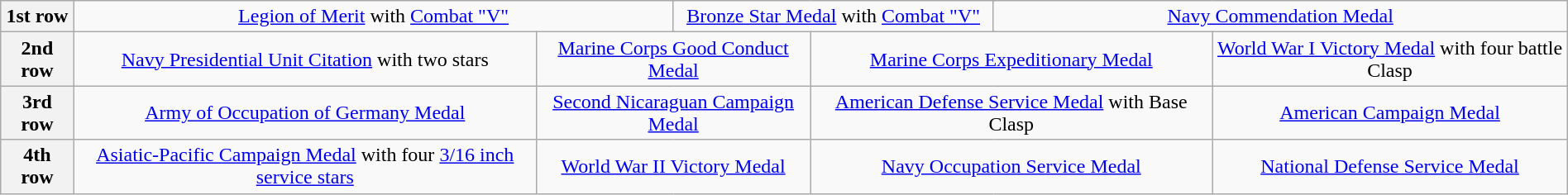<table class="wikitable" style="margin:1em auto; text-align:center;">
<tr>
<th>1st row</th>
<td colspan="6"><a href='#'>Legion of Merit</a> with <a href='#'>Combat "V"</a></td>
<td colspan="5"><a href='#'>Bronze Star Medal</a> with <a href='#'>Combat "V"</a></td>
<td colspan="4"><a href='#'>Navy Commendation Medal</a></td>
</tr>
<tr>
<th>2nd row</th>
<td colspan="4"><a href='#'>Navy Presidential Unit Citation</a> with two stars</td>
<td colspan="4"><a href='#'>Marine Corps Good Conduct Medal</a></td>
<td colspan="4"><a href='#'>Marine Corps Expeditionary Medal</a></td>
<td colspan="4"><a href='#'>World War I Victory Medal</a> with four battle Clasp</td>
</tr>
<tr>
<th>3rd row</th>
<td colspan="4"><a href='#'>Army of Occupation of Germany Medal</a></td>
<td colspan="4"><a href='#'>Second Nicaraguan Campaign Medal</a></td>
<td colspan="4"><a href='#'>American Defense Service Medal</a> with Base Clasp</td>
<td colspan="4"><a href='#'>American Campaign Medal</a></td>
</tr>
<tr>
<th>4th row</th>
<td colspan="4"><a href='#'>Asiatic-Pacific Campaign Medal</a> with four <a href='#'>3/16 inch service stars</a></td>
<td colspan="4"><a href='#'>World War II Victory Medal</a></td>
<td colspan="4"><a href='#'>Navy Occupation Service Medal</a></td>
<td colspan="4"><a href='#'>National Defense Service Medal</a></td>
</tr>
</table>
